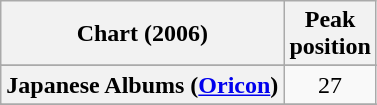<table class="wikitable sortable plainrowheaders">
<tr>
<th scope="col">Chart (2006)</th>
<th scope="col">Peak<br>position</th>
</tr>
<tr>
</tr>
<tr>
</tr>
<tr>
</tr>
<tr>
</tr>
<tr>
</tr>
<tr>
<th scope="row">Japanese Albums (<a href='#'>Oricon</a>)</th>
<td align="center">27</td>
</tr>
<tr>
</tr>
<tr>
</tr>
<tr>
</tr>
<tr>
</tr>
<tr>
</tr>
<tr>
</tr>
</table>
